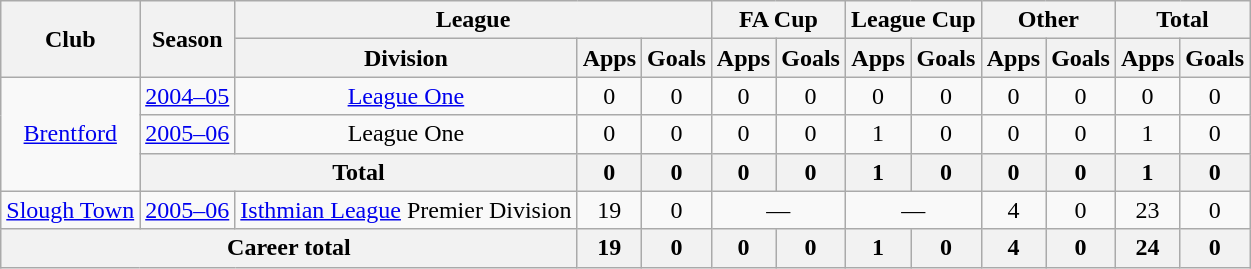<table class="wikitable" style="text-align: center;">
<tr>
<th rowspan="2">Club</th>
<th rowspan="2">Season</th>
<th colspan="3">League</th>
<th colspan="2">FA Cup</th>
<th colspan="2">League Cup</th>
<th colspan="2">Other</th>
<th colspan="2">Total</th>
</tr>
<tr>
<th>Division</th>
<th>Apps</th>
<th>Goals</th>
<th>Apps</th>
<th>Goals</th>
<th>Apps</th>
<th>Goals</th>
<th>Apps</th>
<th>Goals</th>
<th>Apps</th>
<th>Goals</th>
</tr>
<tr>
<td rowspan="3"><a href='#'>Brentford</a></td>
<td><a href='#'>2004–05</a></td>
<td><a href='#'>League One</a></td>
<td>0</td>
<td>0</td>
<td>0</td>
<td>0</td>
<td>0</td>
<td>0</td>
<td>0</td>
<td>0</td>
<td>0</td>
<td>0</td>
</tr>
<tr>
<td><a href='#'>2005–06</a></td>
<td>League One</td>
<td>0</td>
<td>0</td>
<td>0</td>
<td>0</td>
<td>1</td>
<td>0</td>
<td>0</td>
<td>0</td>
<td>1</td>
<td>0</td>
</tr>
<tr>
<th colspan="2">Total</th>
<th>0</th>
<th>0</th>
<th>0</th>
<th>0</th>
<th>1</th>
<th>0</th>
<th>0</th>
<th>0</th>
<th>1</th>
<th>0</th>
</tr>
<tr>
<td><a href='#'>Slough Town</a></td>
<td><a href='#'>2005–06</a></td>
<td><a href='#'>Isthmian League</a> Premier Division</td>
<td>19</td>
<td>0</td>
<td colspan="2">—</td>
<td colspan="2">—</td>
<td>4</td>
<td>0</td>
<td>23</td>
<td>0</td>
</tr>
<tr>
<th colspan="3">Career total</th>
<th>19</th>
<th>0</th>
<th>0</th>
<th>0</th>
<th>1</th>
<th>0</th>
<th>4</th>
<th>0</th>
<th>24</th>
<th>0</th>
</tr>
</table>
